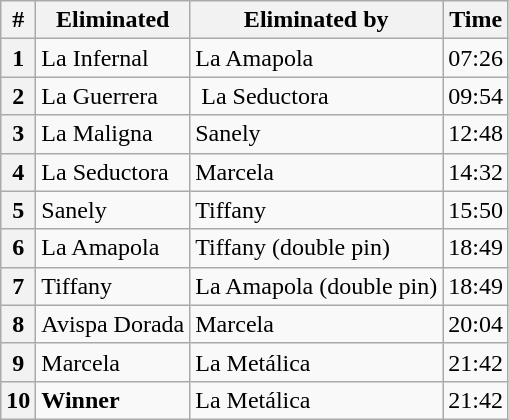<table class="wikitable sortable">
<tr>
<th>#</th>
<th>Eliminated</th>
<th>Eliminated by</th>
<th>Time</th>
</tr>
<tr>
<th>1</th>
<td>La Infernal</td>
<td>La Amapola</td>
<td>07:26</td>
</tr>
<tr>
<th>2</th>
<td>La Guerrera</td>
<td> La Seductora</td>
<td>09:54</td>
</tr>
<tr>
<th>3</th>
<td>La Maligna</td>
<td>Sanely</td>
<td>12:48</td>
</tr>
<tr>
<th>4</th>
<td>La Seductora</td>
<td>Marcela</td>
<td>14:32</td>
</tr>
<tr>
<th>5</th>
<td>Sanely</td>
<td>Tiffany</td>
<td>15:50</td>
</tr>
<tr>
<th>6</th>
<td>La Amapola</td>
<td>Tiffany (double pin)</td>
<td>18:49</td>
</tr>
<tr>
<th>7</th>
<td>Tiffany</td>
<td>La Amapola (double pin)</td>
<td>18:49</td>
</tr>
<tr>
<th>8</th>
<td>Avispa Dorada</td>
<td>Marcela</td>
<td>20:04</td>
</tr>
<tr>
<th>9</th>
<td>Marcela</td>
<td>La Metálica</td>
<td>21:42</td>
</tr>
<tr>
<th>10</th>
<td><strong>Winner</strong></td>
<td>La Metálica</td>
<td>21:42</td>
</tr>
</table>
